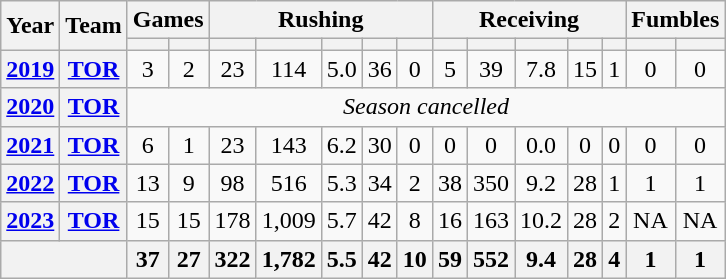<table class="wikitable" style="text-align:center;">
<tr>
<th rowspan="2">Year</th>
<th rowspan="2">Team</th>
<th colspan="2">Games</th>
<th colspan="5">Rushing</th>
<th colspan="5">Receiving</th>
<th colspan="2">Fumbles</th>
</tr>
<tr>
<th></th>
<th></th>
<th></th>
<th></th>
<th></th>
<th></th>
<th></th>
<th></th>
<th></th>
<th></th>
<th></th>
<th></th>
<th></th>
<th></th>
</tr>
<tr>
<th><a href='#'>2019</a></th>
<th><a href='#'>TOR</a></th>
<td>3</td>
<td>2</td>
<td>23</td>
<td>114</td>
<td>5.0</td>
<td>36</td>
<td>0</td>
<td>5</td>
<td>39</td>
<td>7.8</td>
<td>15</td>
<td>1</td>
<td>0</td>
<td>0</td>
</tr>
<tr>
<th><a href='#'>2020</a></th>
<th><a href='#'>TOR</a></th>
<td colspan="14"><em>Season cancelled</em></td>
</tr>
<tr>
<th><a href='#'>2021</a></th>
<th><a href='#'>TOR</a></th>
<td>6</td>
<td>1</td>
<td>23</td>
<td>143</td>
<td>6.2</td>
<td>30</td>
<td>0</td>
<td>0</td>
<td>0</td>
<td>0.0</td>
<td>0</td>
<td>0</td>
<td>0</td>
<td>0</td>
</tr>
<tr>
<th><a href='#'>2022</a></th>
<th><a href='#'>TOR</a></th>
<td>13</td>
<td>9</td>
<td>98</td>
<td>516</td>
<td>5.3</td>
<td>34</td>
<td>2</td>
<td>38</td>
<td>350</td>
<td>9.2</td>
<td>28</td>
<td>1</td>
<td>1</td>
<td>1</td>
</tr>
<tr>
<th><a href='#'>2023</a></th>
<th><a href='#'>TOR</a></th>
<td>15</td>
<td>15</td>
<td>178</td>
<td>1,009</td>
<td>5.7</td>
<td>42</td>
<td>8</td>
<td>16</td>
<td>163</td>
<td>10.2</td>
<td>28</td>
<td>2</td>
<td>NA</td>
<td>NA</td>
</tr>
<tr>
<th colspan="2"></th>
<th>37</th>
<th>27</th>
<th>322</th>
<th>1,782</th>
<th>5.5</th>
<th>42</th>
<th>10</th>
<th>59</th>
<th>552</th>
<th>9.4</th>
<th>28</th>
<th>4</th>
<th>1</th>
<th>1</th>
</tr>
</table>
